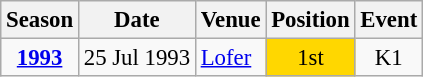<table class="wikitable" style="text-align:center; font-size:95%;">
<tr>
<th>Season</th>
<th>Date</th>
<th>Venue</th>
<th>Position</th>
<th>Event</th>
</tr>
<tr>
<td><strong><a href='#'>1993</a></strong></td>
<td align=right>25 Jul 1993</td>
<td align=left><a href='#'>Lofer</a></td>
<td bgcolor=gold>1st</td>
<td>K1</td>
</tr>
</table>
